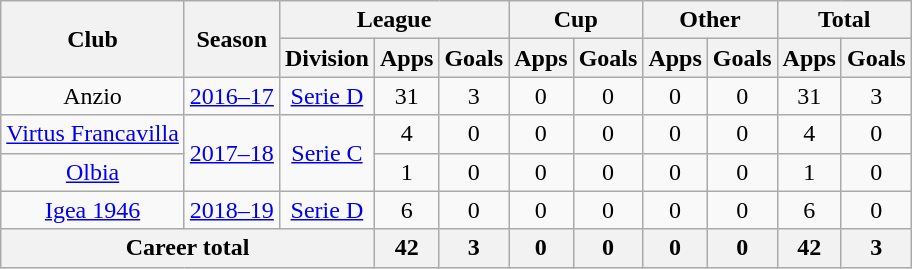<table class="wikitable" style="text-align: center">
<tr>
<th rowspan="2">Club</th>
<th rowspan="2">Season</th>
<th colspan="3">League</th>
<th colspan="2">Cup</th>
<th colspan="2">Other</th>
<th colspan="2">Total</th>
</tr>
<tr>
<th>Division</th>
<th>Apps</th>
<th>Goals</th>
<th>Apps</th>
<th>Goals</th>
<th>Apps</th>
<th>Goals</th>
<th>Apps</th>
<th>Goals</th>
</tr>
<tr>
<td>Anzio</td>
<td><a href='#'>2016–17</a></td>
<td><a href='#'>Serie D</a></td>
<td>31</td>
<td>3</td>
<td>0</td>
<td>0</td>
<td>0</td>
<td>0</td>
<td>31</td>
<td>3</td>
</tr>
<tr>
<td><a href='#'>Virtus Francavilla</a></td>
<td rowspan="2"><a href='#'>2017–18</a></td>
<td rowspan="2"><a href='#'>Serie C</a></td>
<td>4</td>
<td>0</td>
<td>0</td>
<td>0</td>
<td>0</td>
<td>0</td>
<td>4</td>
<td>0</td>
</tr>
<tr>
<td><a href='#'>Olbia</a></td>
<td>1</td>
<td>0</td>
<td>0</td>
<td>0</td>
<td>0</td>
<td>0</td>
<td>1</td>
<td>0</td>
</tr>
<tr>
<td><a href='#'>Igea 1946</a></td>
<td><a href='#'>2018–19</a></td>
<td><a href='#'>Serie D</a></td>
<td>6</td>
<td>0</td>
<td>0</td>
<td>0</td>
<td>0</td>
<td>0</td>
<td>6</td>
<td>0</td>
</tr>
<tr>
<th colspan="3">Career total</th>
<th>42</th>
<th>3</th>
<th>0</th>
<th>0</th>
<th>0</th>
<th>0</th>
<th>42</th>
<th>3</th>
</tr>
</table>
